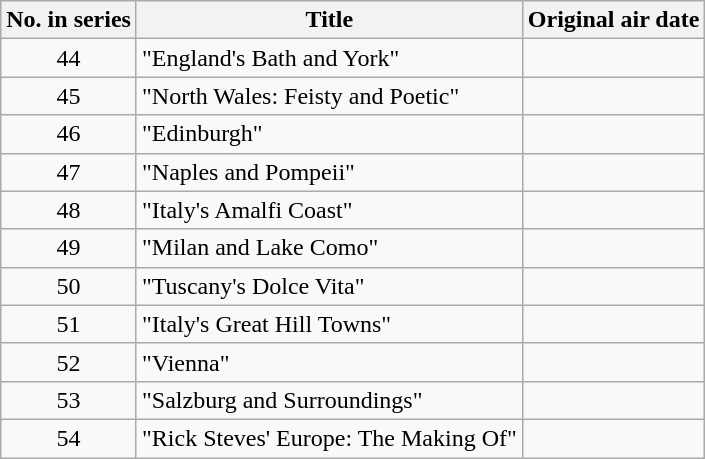<table class="wikitable plainrowheaders" style="text-align:center">
<tr>
<th scope="col">No. in series</th>
<th scope="col">Title</th>
<th scope="col">Original air date</th>
</tr>
<tr>
<td scope="row">44</td>
<td style="text-align:left">"England's Bath and York"</td>
<td></td>
</tr>
<tr>
<td scope="row">45</td>
<td style="text-align:left">"North Wales: Feisty and Poetic"</td>
<td></td>
</tr>
<tr>
<td scope="row">46</td>
<td style="text-align:left">"Edinburgh"</td>
<td></td>
</tr>
<tr>
<td scope="row">47</td>
<td style="text-align:left">"Naples and Pompeii"</td>
<td></td>
</tr>
<tr>
<td scope="row">48</td>
<td style="text-align:left">"Italy's Amalfi Coast"</td>
<td></td>
</tr>
<tr>
<td scope="row">49</td>
<td style="text-align:left">"Milan and Lake Como"</td>
<td></td>
</tr>
<tr>
<td scope="row">50</td>
<td style="text-align:left">"Tuscany's Dolce Vita"</td>
<td></td>
</tr>
<tr>
<td scope="row">51</td>
<td style="text-align:left">"Italy's Great Hill Towns"</td>
<td></td>
</tr>
<tr>
<td scope="row">52</td>
<td style="text-align:left">"Vienna"</td>
<td></td>
</tr>
<tr>
<td scope="row">53</td>
<td style="text-align:left">"Salzburg and Surroundings"</td>
<td></td>
</tr>
<tr>
<td scope="row">54</td>
<td style="text-align:left">"Rick Steves' Europe: The Making Of"</td>
<td></td>
</tr>
</table>
